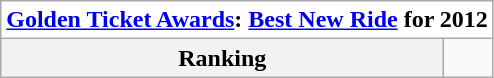<table class="wikitable">
<tr>
<th colspan="497" style="text-align:center; background:white;"><a href='#'>Golden Ticket Awards</a>: <a href='#'>Best New Ride</a> for 2012</th>
</tr>
<tr style="background:#white;">
<th style="text-align:center;">Ranking</th>
<td></td>
</tr>
</table>
